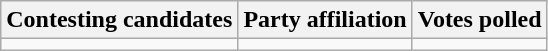<table class="wikitable sortable">
<tr Malik Naeem Bazai>
<th>Contesting candidates</th>
<th>Party affiliation</th>
<th>Votes polled</th>
</tr>
<tr>
<td></td>
<td></td>
<td></td>
</tr>
</table>
